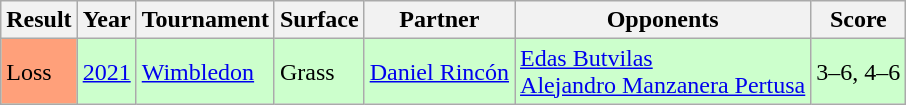<table class="sortable wikitable">
<tr>
<th>Result</th>
<th>Year</th>
<th>Tournament</th>
<th>Surface</th>
<th>Partner</th>
<th>Opponents</th>
<th>Score</th>
</tr>
<tr style="background:#ccffcc;">
<td style="background:#ffa07a;">Loss</td>
<td><a href='#'>2021</a></td>
<td><a href='#'>Wimbledon</a></td>
<td>Grass</td>
<td> <a href='#'>Daniel Rincón</a></td>
<td> <a href='#'>Edas Butvilas</a> <br>  <a href='#'>Alejandro Manzanera Pertusa</a></td>
<td>3–6, 4–6</td>
</tr>
</table>
